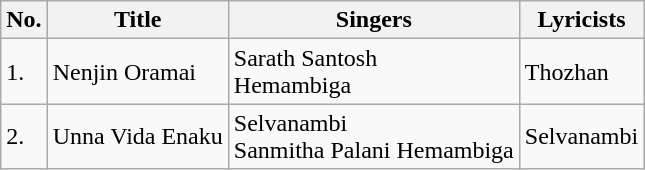<table class="wikitable">
<tr>
<th>No.</th>
<th>Title</th>
<th>Singers</th>
<th>Lyricists</th>
</tr>
<tr>
<td>1.</td>
<td>Nenjin Oramai</td>
<td>Sarath Santosh<br>Hemambiga</td>
<td>Thozhan</td>
</tr>
<tr>
<td>2.</td>
<td>Unna Vida Enaku</td>
<td>Selvanambi<br>Sanmitha Palani
Hemambiga</td>
<td>Selvanambi</td>
</tr>
</table>
